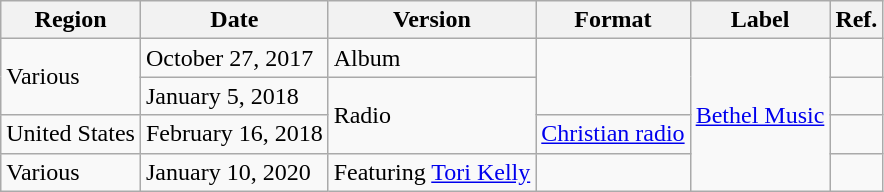<table class="wikitable plainrowheaders">
<tr>
<th scope="col">Region</th>
<th scope="col">Date</th>
<th scope="col">Version</th>
<th scope="col">Format</th>
<th scope="col">Label</th>
<th scope="col">Ref.</th>
</tr>
<tr>
<td rowspan="2">Various</td>
<td>October 27, 2017</td>
<td>Album</td>
<td rowspan="2"></td>
<td rowspan="4"><a href='#'>Bethel Music</a></td>
<td></td>
</tr>
<tr>
<td>January 5, 2018</td>
<td rowspan="2">Radio</td>
<td></td>
</tr>
<tr>
<td>United States</td>
<td>February 16, 2018</td>
<td><a href='#'>Christian radio</a></td>
<td></td>
</tr>
<tr>
<td>Various</td>
<td>January 10, 2020</td>
<td>Featuring <a href='#'>Tori Kelly</a></td>
<td></td>
<td></td>
</tr>
</table>
